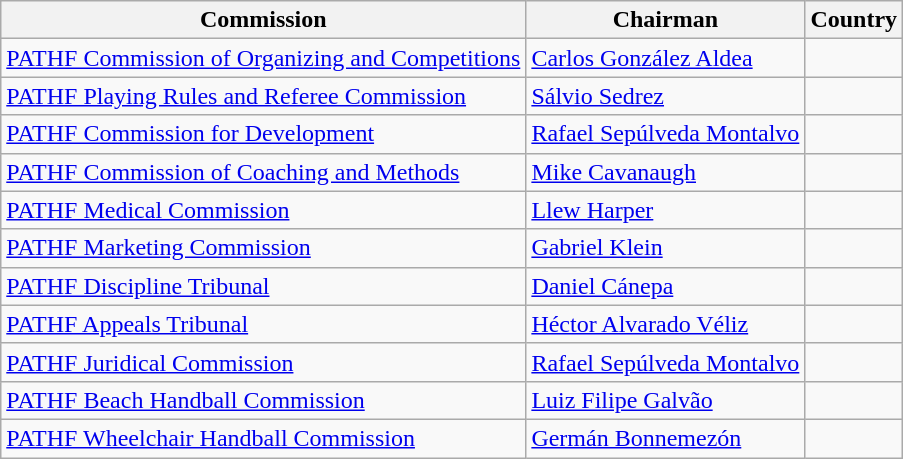<table class="wikitable">
<tr>
<th>Commission</th>
<th>Chairman</th>
<th>Country</th>
</tr>
<tr>
<td><a href='#'>PATHF Commission of Organizing and Competitions</a></td>
<td><a href='#'>Carlos González Aldea</a></td>
<td></td>
</tr>
<tr>
<td><a href='#'>PATHF Playing Rules and Referee Commission</a></td>
<td><a href='#'>Sálvio Sedrez</a></td>
<td></td>
</tr>
<tr>
<td><a href='#'>PATHF Commission for Development</a></td>
<td><a href='#'>Rafael Sepúlveda Montalvo</a></td>
<td></td>
</tr>
<tr>
<td><a href='#'>PATHF Commission of Coaching and Methods</a></td>
<td><a href='#'>Mike Cavanaugh</a></td>
<td></td>
</tr>
<tr>
<td><a href='#'>PATHF Medical Commission</a></td>
<td><a href='#'>Llew Harper</a></td>
<td></td>
</tr>
<tr>
<td><a href='#'>PATHF Marketing Commission</a></td>
<td><a href='#'>Gabriel Klein</a></td>
<td></td>
</tr>
<tr>
<td><a href='#'>PATHF Discipline Tribunal</a></td>
<td><a href='#'>Daniel Cánepa</a></td>
<td></td>
</tr>
<tr>
<td><a href='#'>PATHF Appeals Tribunal</a></td>
<td><a href='#'>Héctor Alvarado Véliz</a></td>
<td></td>
</tr>
<tr>
<td><a href='#'>PATHF Juridical Commission</a></td>
<td><a href='#'>Rafael Sepúlveda Montalvo</a></td>
<td></td>
</tr>
<tr>
<td><a href='#'>PATHF Beach Handball Commission</a></td>
<td><a href='#'>Luiz Filipe Galvão</a></td>
<td></td>
</tr>
<tr>
<td><a href='#'>PATHF Wheelchair Handball Commission</a></td>
<td><a href='#'>Germán Bonnemezón</a></td>
<td></td>
</tr>
</table>
